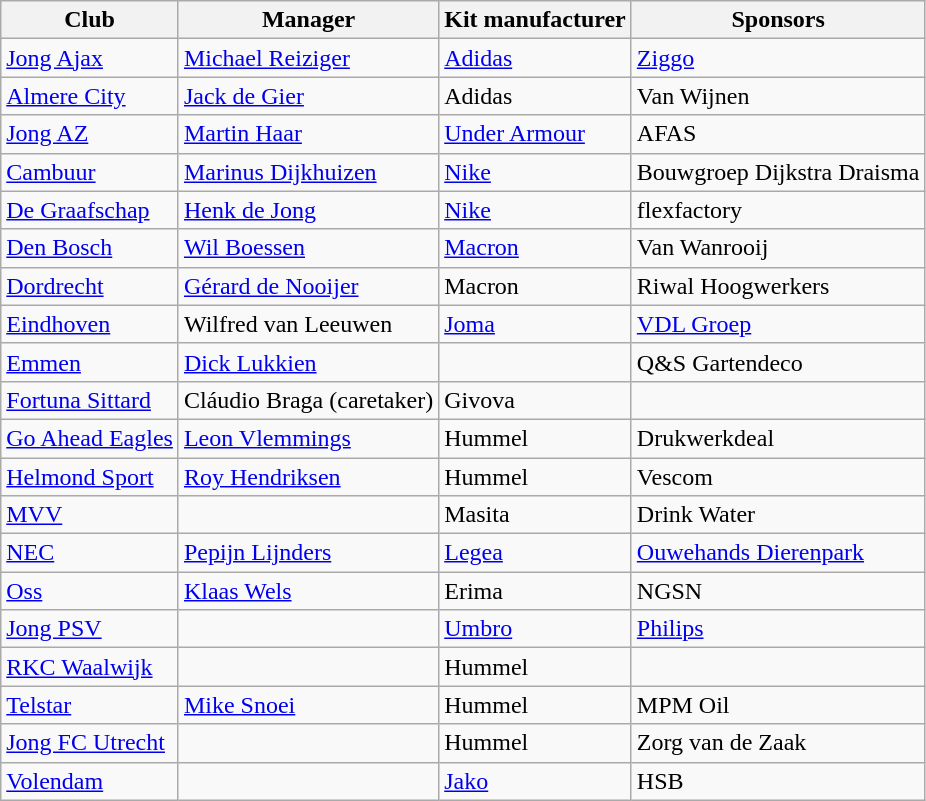<table class="wikitable sortable">
<tr>
<th>Club</th>
<th>Manager</th>
<th>Kit manufacturer</th>
<th>Sponsors</th>
</tr>
<tr>
<td><a href='#'>Jong Ajax</a></td>
<td> <a href='#'>Michael Reiziger</a></td>
<td><a href='#'>Adidas</a></td>
<td><a href='#'>Ziggo</a></td>
</tr>
<tr>
<td><a href='#'>Almere City</a></td>
<td> <a href='#'>Jack de Gier</a></td>
<td>Adidas</td>
<td>Van Wijnen</td>
</tr>
<tr>
<td><a href='#'>Jong AZ</a></td>
<td> <a href='#'>Martin Haar</a></td>
<td><a href='#'>Under Armour</a></td>
<td>AFAS</td>
</tr>
<tr>
<td><a href='#'>Cambuur</a></td>
<td> <a href='#'>Marinus Dijkhuizen</a></td>
<td><a href='#'>Nike</a></td>
<td>Bouwgroep Dijkstra Draisma</td>
</tr>
<tr>
<td><a href='#'>De Graafschap</a></td>
<td> <a href='#'>Henk de Jong</a></td>
<td><a href='#'>Nike</a></td>
<td>flexfactory</td>
</tr>
<tr>
<td><a href='#'>Den Bosch</a></td>
<td> <a href='#'>Wil Boessen</a></td>
<td><a href='#'>Macron</a></td>
<td>Van Wanrooij</td>
</tr>
<tr>
<td><a href='#'>Dordrecht</a></td>
<td> <a href='#'>Gérard de Nooijer</a></td>
<td>Macron</td>
<td>Riwal Hoogwerkers</td>
</tr>
<tr>
<td><a href='#'>Eindhoven</a></td>
<td> Wilfred van Leeuwen</td>
<td><a href='#'>Joma</a></td>
<td><a href='#'>VDL Groep</a></td>
</tr>
<tr>
<td><a href='#'>Emmen</a></td>
<td> <a href='#'>Dick Lukkien</a></td>
<td></td>
<td>Q&S Gartendeco</td>
</tr>
<tr>
<td><a href='#'>Fortuna Sittard</a></td>
<td> Cláudio Braga (caretaker)</td>
<td>Givova</td>
<td></td>
</tr>
<tr>
<td><a href='#'>Go Ahead Eagles</a></td>
<td> <a href='#'>Leon Vlemmings</a></td>
<td>Hummel</td>
<td>Drukwerkdeal</td>
</tr>
<tr>
<td><a href='#'>Helmond Sport</a></td>
<td> <a href='#'>Roy Hendriksen</a></td>
<td>Hummel</td>
<td>Vescom</td>
</tr>
<tr>
<td><a href='#'>MVV</a></td>
<td> </td>
<td>Masita</td>
<td>Drink Water</td>
</tr>
<tr>
<td><a href='#'>NEC</a></td>
<td> <a href='#'>Pepijn Lijnders</a></td>
<td><a href='#'>Legea</a></td>
<td><a href='#'>Ouwehands Dierenpark</a></td>
</tr>
<tr>
<td><a href='#'>Oss</a></td>
<td> <a href='#'>Klaas Wels</a></td>
<td>Erima</td>
<td>NGSN</td>
</tr>
<tr>
<td><a href='#'>Jong PSV</a></td>
<td> </td>
<td><a href='#'>Umbro</a></td>
<td><a href='#'>Philips</a></td>
</tr>
<tr>
<td><a href='#'>RKC Waalwijk</a></td>
<td> </td>
<td>Hummel</td>
<td></td>
</tr>
<tr>
<td><a href='#'>Telstar</a></td>
<td> <a href='#'>Mike Snoei</a></td>
<td>Hummel</td>
<td>MPM Oil</td>
</tr>
<tr>
<td><a href='#'>Jong FC Utrecht</a></td>
<td> </td>
<td>Hummel</td>
<td>Zorg van de Zaak</td>
</tr>
<tr>
<td><a href='#'>Volendam</a></td>
<td> </td>
<td><a href='#'>Jako</a></td>
<td>HSB</td>
</tr>
</table>
